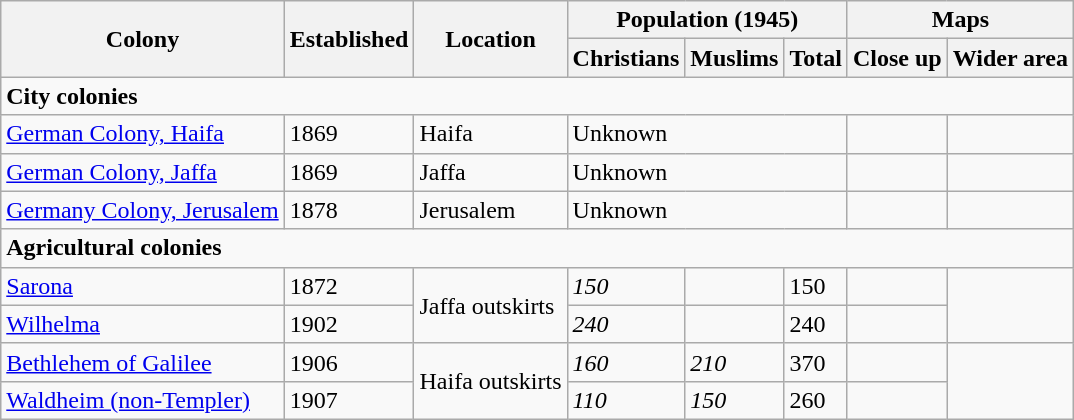<table class="wikitable">
<tr>
<th rowspan="2">Colony</th>
<th rowspan="2">Established</th>
<th rowspan="2">Location</th>
<th colspan="3">Population (1945)</th>
<th colspan="2">Maps</th>
</tr>
<tr>
<th>Christians</th>
<th>Muslims</th>
<th>Total</th>
<th>Close up</th>
<th>Wider area</th>
</tr>
<tr>
<td colspan="8"><strong>City colonies</strong></td>
</tr>
<tr>
<td><a href='#'>German Colony, Haifa</a></td>
<td>1869</td>
<td>Haifa</td>
<td colspan="3">Unknown</td>
<td></td>
<td></td>
</tr>
<tr>
<td><a href='#'>German Colony, Jaffa</a></td>
<td>1869</td>
<td>Jaffa</td>
<td colspan="3">Unknown</td>
<td></td>
<td></td>
</tr>
<tr>
<td><a href='#'>Germany Colony, Jerusalem</a></td>
<td>1878</td>
<td>Jerusalem</td>
<td colspan="3">Unknown</td>
<td></td>
<td></td>
</tr>
<tr>
<td colspan="8"><strong>Agricultural colonies</strong></td>
</tr>
<tr>
<td><a href='#'>Sarona</a></td>
<td>1872</td>
<td rowspan="2">Jaffa outskirts</td>
<td><em>150</em></td>
<td></td>
<td>150</td>
<td></td>
<td rowspan="2"></td>
</tr>
<tr>
<td><a href='#'>Wilhelma</a></td>
<td>1902</td>
<td><em>240</em></td>
<td></td>
<td>240</td>
<td></td>
</tr>
<tr>
<td><a href='#'>Bethlehem of Galilee</a></td>
<td>1906</td>
<td rowspan="2">Haifa outskirts</td>
<td><em>160</em></td>
<td><em>210</em></td>
<td>370</td>
<td></td>
<td rowspan="2"></td>
</tr>
<tr>
<td><a href='#'>Waldheim (non-Templer)</a></td>
<td>1907</td>
<td><em>110</em></td>
<td><em>150</em></td>
<td>260</td>
<td></td>
</tr>
</table>
